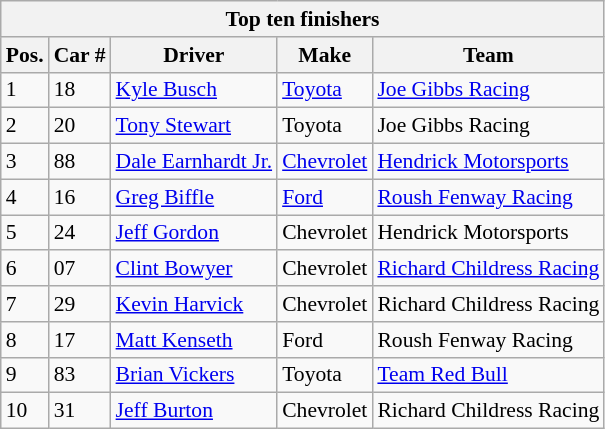<table class="wikitable" style="font-size: 90%;">
<tr>
<th colspan=9>Top ten finishers</th>
</tr>
<tr>
<th>Pos.</th>
<th>Car #</th>
<th>Driver</th>
<th>Make</th>
<th>Team</th>
</tr>
<tr>
<td>1</td>
<td>18</td>
<td><a href='#'>Kyle Busch</a></td>
<td><a href='#'>Toyota</a></td>
<td><a href='#'>Joe Gibbs Racing</a></td>
</tr>
<tr>
<td>2</td>
<td>20</td>
<td><a href='#'>Tony Stewart</a></td>
<td>Toyota</td>
<td>Joe Gibbs Racing</td>
</tr>
<tr>
<td>3</td>
<td>88</td>
<td><a href='#'>Dale Earnhardt Jr.</a></td>
<td><a href='#'>Chevrolet</a></td>
<td><a href='#'>Hendrick Motorsports</a></td>
</tr>
<tr>
<td>4</td>
<td>16</td>
<td><a href='#'>Greg Biffle</a></td>
<td><a href='#'>Ford</a></td>
<td><a href='#'>Roush Fenway Racing</a></td>
</tr>
<tr>
<td>5</td>
<td>24</td>
<td><a href='#'>Jeff Gordon</a></td>
<td>Chevrolet</td>
<td>Hendrick Motorsports</td>
</tr>
<tr>
<td>6</td>
<td>07</td>
<td><a href='#'>Clint Bowyer</a></td>
<td>Chevrolet</td>
<td><a href='#'>Richard Childress Racing</a></td>
</tr>
<tr>
<td>7</td>
<td>29</td>
<td><a href='#'>Kevin Harvick</a></td>
<td>Chevrolet</td>
<td>Richard Childress Racing</td>
</tr>
<tr>
<td>8</td>
<td>17</td>
<td><a href='#'>Matt Kenseth</a></td>
<td>Ford</td>
<td>Roush Fenway Racing</td>
</tr>
<tr>
<td>9</td>
<td>83</td>
<td><a href='#'>Brian Vickers</a></td>
<td>Toyota</td>
<td><a href='#'>Team Red Bull</a></td>
</tr>
<tr>
<td>10</td>
<td>31</td>
<td><a href='#'>Jeff Burton</a></td>
<td>Chevrolet</td>
<td>Richard Childress Racing</td>
</tr>
</table>
